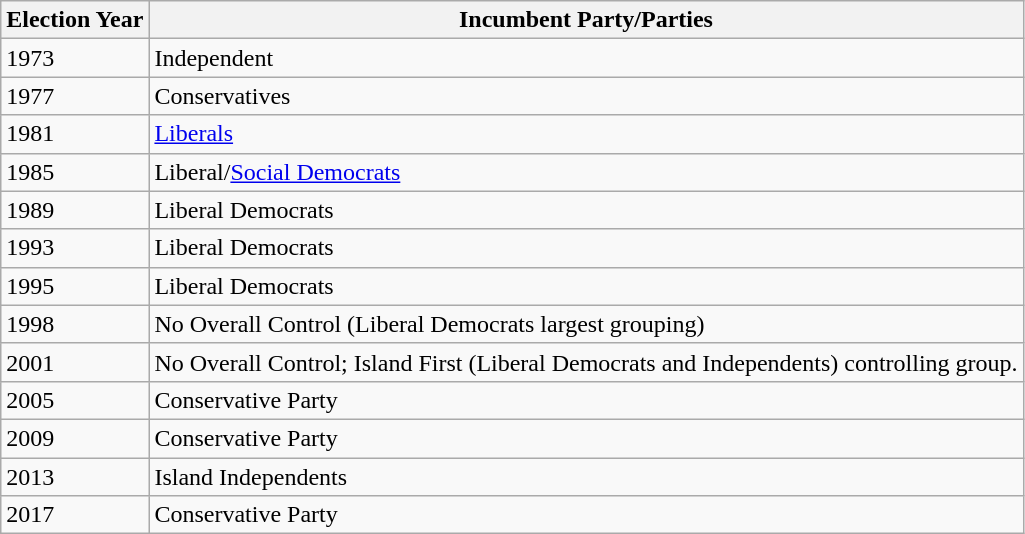<table class="wikitable">
<tr>
<th>Election Year</th>
<th>Incumbent Party/Parties</th>
</tr>
<tr>
<td>1973</td>
<td>Independent</td>
</tr>
<tr>
<td>1977</td>
<td>Conservatives</td>
</tr>
<tr>
<td>1981</td>
<td><a href='#'>Liberals</a></td>
</tr>
<tr>
<td>1985</td>
<td>Liberal/<a href='#'>Social Democrats</a></td>
</tr>
<tr>
<td>1989</td>
<td>Liberal Democrats</td>
</tr>
<tr>
<td>1993</td>
<td>Liberal Democrats</td>
</tr>
<tr>
<td>1995</td>
<td>Liberal Democrats</td>
</tr>
<tr>
<td>1998</td>
<td>No Overall Control (Liberal Democrats largest grouping)</td>
</tr>
<tr>
<td>2001</td>
<td>No Overall Control; Island First (Liberal Democrats and Independents) controlling group.</td>
</tr>
<tr>
<td>2005</td>
<td>Conservative Party</td>
</tr>
<tr>
<td>2009</td>
<td>Conservative Party</td>
</tr>
<tr>
<td>2013</td>
<td>Island Independents</td>
</tr>
<tr>
<td>2017</td>
<td>Conservative Party</td>
</tr>
</table>
